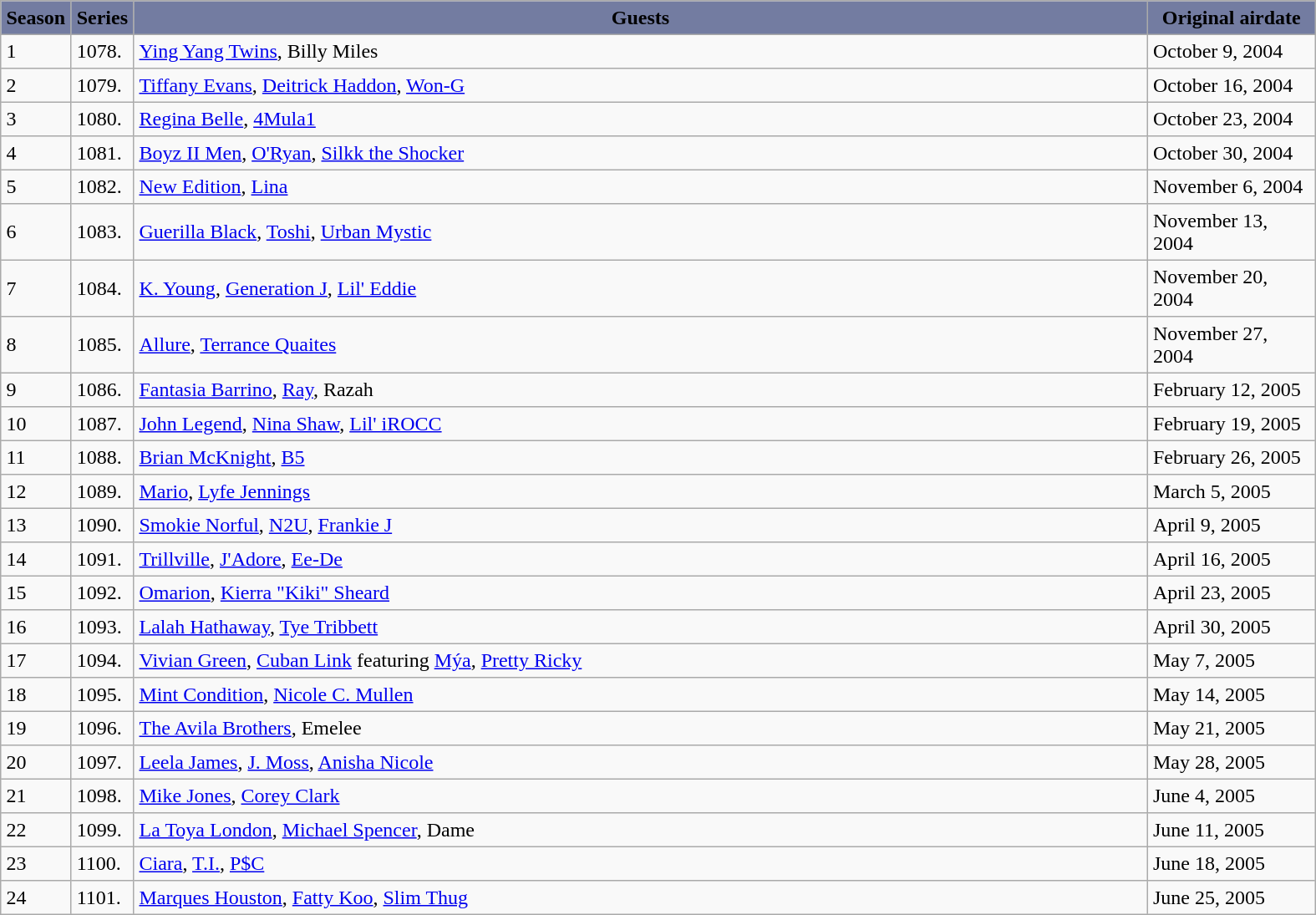<table class="toccolours" border="2" cellpadding="4" cellspacing="0" style="margin: 1em 1em 1em 0; background: #f9f9f9; border: 1px #aaa solid; border-collapse: collapse">
<tr style="vertical-align: top; text-align: center; background-color:#737CA1">
<th><strong>Season</strong></th>
<th><strong>Series</strong></th>
<th style="width:800px;"><strong>Guests</strong></th>
<th style="width:125px;"><strong>Original airdate</strong></th>
</tr>
<tr>
<td>1</td>
<td>1078.</td>
<td><a href='#'>Ying Yang Twins</a>, Billy Miles</td>
<td>October 9, 2004</td>
</tr>
<tr>
<td>2</td>
<td>1079.</td>
<td><a href='#'>Tiffany Evans</a>, <a href='#'>Deitrick Haddon</a>, <a href='#'>Won-G</a></td>
<td>October 16, 2004</td>
</tr>
<tr>
<td>3</td>
<td>1080.</td>
<td><a href='#'>Regina Belle</a>, <a href='#'>4Mula1</a></td>
<td>October 23, 2004</td>
</tr>
<tr>
<td>4</td>
<td>1081.</td>
<td><a href='#'>Boyz II Men</a>, <a href='#'>O'Ryan</a>, <a href='#'>Silkk the Shocker</a></td>
<td>October 30, 2004</td>
</tr>
<tr>
<td>5</td>
<td>1082.</td>
<td><a href='#'>New Edition</a>, <a href='#'>Lina</a></td>
<td>November 6, 2004</td>
</tr>
<tr>
<td>6</td>
<td>1083.</td>
<td><a href='#'>Guerilla Black</a>, <a href='#'>Toshi</a>, <a href='#'>Urban Mystic</a></td>
<td>November 13, 2004</td>
</tr>
<tr>
<td>7</td>
<td>1084.</td>
<td><a href='#'>K. Young</a>, <a href='#'>Generation J</a>, <a href='#'>Lil' Eddie</a></td>
<td>November 20, 2004</td>
</tr>
<tr>
<td>8</td>
<td>1085.</td>
<td><a href='#'>Allure</a>, <a href='#'>Terrance Quaites</a></td>
<td>November 27, 2004</td>
</tr>
<tr>
<td>9</td>
<td>1086.</td>
<td><a href='#'>Fantasia Barrino</a>, <a href='#'>Ray</a>, Razah</td>
<td>February 12, 2005</td>
</tr>
<tr>
<td>10</td>
<td>1087.</td>
<td><a href='#'>John Legend</a>, <a href='#'>Nina Shaw</a>, <a href='#'>Lil' iROCC</a></td>
<td>February 19, 2005</td>
</tr>
<tr>
<td>11</td>
<td>1088.</td>
<td><a href='#'>Brian McKnight</a>, <a href='#'>B5</a></td>
<td>February 26, 2005</td>
</tr>
<tr>
<td>12</td>
<td>1089.</td>
<td><a href='#'>Mario</a>, <a href='#'>Lyfe Jennings</a></td>
<td>March 5, 2005</td>
</tr>
<tr>
<td>13</td>
<td>1090.</td>
<td><a href='#'>Smokie Norful</a>, <a href='#'>N2U</a>, <a href='#'>Frankie J</a></td>
<td>April 9, 2005</td>
</tr>
<tr>
<td>14</td>
<td>1091.</td>
<td><a href='#'>Trillville</a>, <a href='#'>J'Adore</a>, <a href='#'>Ee-De</a></td>
<td>April 16, 2005</td>
</tr>
<tr>
<td>15</td>
<td>1092.</td>
<td><a href='#'>Omarion</a>, <a href='#'>Kierra "Kiki" Sheard</a></td>
<td>April 23, 2005</td>
</tr>
<tr>
<td>16</td>
<td>1093.</td>
<td><a href='#'>Lalah Hathaway</a>, <a href='#'>Tye Tribbett</a></td>
<td>April 30, 2005</td>
</tr>
<tr>
<td>17</td>
<td>1094.</td>
<td><a href='#'>Vivian Green</a>, <a href='#'>Cuban Link</a> featuring <a href='#'>Mýa</a>, <a href='#'>Pretty Ricky</a></td>
<td>May 7, 2005</td>
</tr>
<tr>
<td>18</td>
<td>1095.</td>
<td><a href='#'>Mint Condition</a>, <a href='#'>Nicole C. Mullen</a></td>
<td>May 14, 2005</td>
</tr>
<tr>
<td>19</td>
<td>1096.</td>
<td><a href='#'>The Avila Brothers</a>, Emelee</td>
<td>May 21, 2005</td>
</tr>
<tr>
<td>20</td>
<td>1097.</td>
<td><a href='#'>Leela James</a>, <a href='#'>J. Moss</a>, <a href='#'>Anisha Nicole</a></td>
<td>May 28, 2005</td>
</tr>
<tr>
<td>21</td>
<td>1098.</td>
<td><a href='#'>Mike Jones</a>, <a href='#'>Corey Clark</a></td>
<td>June 4, 2005</td>
</tr>
<tr>
<td>22</td>
<td>1099.</td>
<td><a href='#'>La Toya London</a>, <a href='#'>Michael Spencer</a>, Dame</td>
<td>June 11, 2005</td>
</tr>
<tr>
<td>23</td>
<td>1100.</td>
<td><a href='#'>Ciara</a>, <a href='#'>T.I.</a>, <a href='#'>P$C</a></td>
<td>June 18, 2005</td>
</tr>
<tr>
<td>24</td>
<td>1101.</td>
<td><a href='#'>Marques Houston</a>, <a href='#'>Fatty Koo</a>, <a href='#'>Slim Thug</a></td>
<td>June 25, 2005</td>
</tr>
</table>
